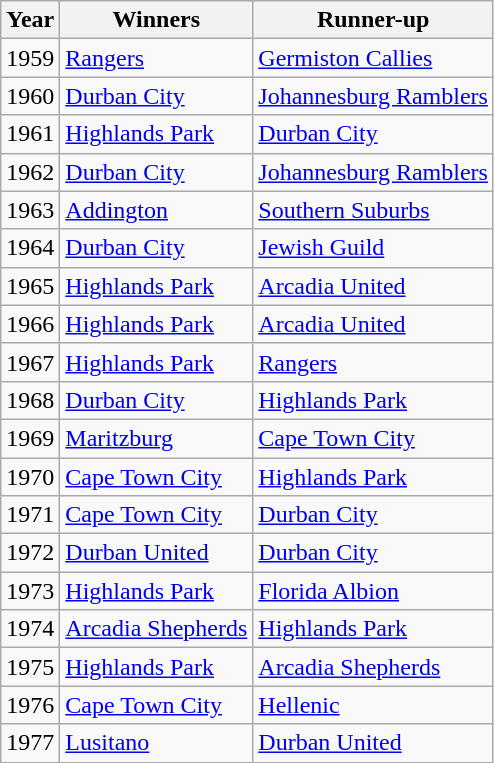<table class="wikitable">
<tr>
<th>Year</th>
<th>Winners</th>
<th>Runner-up</th>
</tr>
<tr>
<td>1959</td>
<td><a href='#'>Rangers</a></td>
<td><a href='#'>Germiston Callies</a></td>
</tr>
<tr>
<td>1960</td>
<td><a href='#'>Durban City</a></td>
<td><a href='#'>Johannesburg Ramblers</a></td>
</tr>
<tr>
<td>1961</td>
<td><a href='#'>Highlands Park</a></td>
<td><a href='#'>Durban City</a></td>
</tr>
<tr>
<td>1962</td>
<td><a href='#'>Durban City</a></td>
<td><a href='#'>Johannesburg Ramblers</a></td>
</tr>
<tr>
<td>1963</td>
<td><a href='#'>Addington</a></td>
<td><a href='#'>Southern Suburbs</a></td>
</tr>
<tr>
<td>1964</td>
<td><a href='#'>Durban City</a></td>
<td><a href='#'>Jewish Guild</a></td>
</tr>
<tr>
<td>1965</td>
<td><a href='#'>Highlands Park</a></td>
<td><a href='#'>Arcadia United</a></td>
</tr>
<tr>
<td>1966</td>
<td><a href='#'>Highlands Park</a></td>
<td><a href='#'>Arcadia United</a></td>
</tr>
<tr>
<td>1967</td>
<td><a href='#'>Highlands Park</a></td>
<td><a href='#'>Rangers</a></td>
</tr>
<tr>
<td>1968</td>
<td><a href='#'>Durban City</a></td>
<td><a href='#'>Highlands Park</a></td>
</tr>
<tr>
<td>1969</td>
<td><a href='#'>Maritzburg</a></td>
<td><a href='#'>Cape Town City</a></td>
</tr>
<tr>
<td>1970</td>
<td><a href='#'>Cape Town City</a></td>
<td><a href='#'>Highlands Park</a></td>
</tr>
<tr>
<td>1971</td>
<td><a href='#'>Cape Town City</a></td>
<td><a href='#'>Durban City</a></td>
</tr>
<tr>
<td>1972</td>
<td><a href='#'>Durban United</a></td>
<td><a href='#'>Durban City</a></td>
</tr>
<tr>
<td>1973</td>
<td><a href='#'>Highlands Park</a></td>
<td><a href='#'>Florida Albion</a></td>
</tr>
<tr>
<td>1974</td>
<td><a href='#'>Arcadia Shepherds</a></td>
<td><a href='#'>Highlands Park</a></td>
</tr>
<tr>
<td>1975</td>
<td><a href='#'>Highlands Park</a></td>
<td><a href='#'>Arcadia Shepherds</a></td>
</tr>
<tr>
<td>1976</td>
<td><a href='#'>Cape Town City</a></td>
<td><a href='#'>Hellenic</a></td>
</tr>
<tr>
<td 1977>1977</td>
<td><a href='#'>Lusitano</a></td>
<td><a href='#'>Durban United</a></td>
</tr>
</table>
